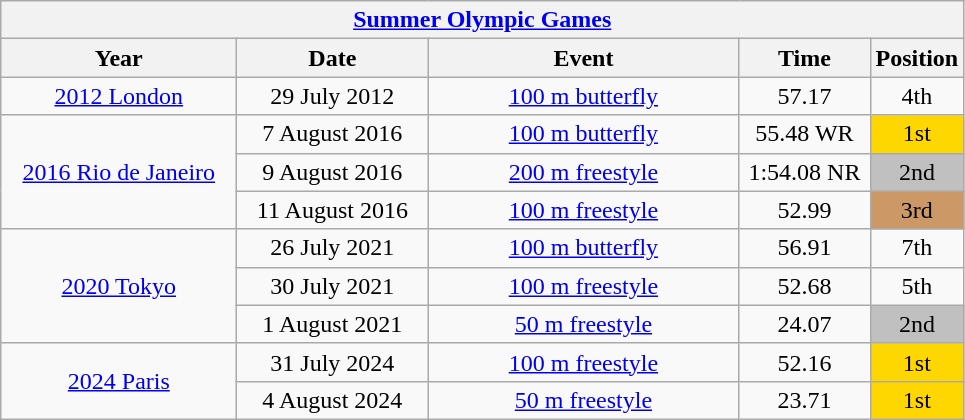<table class="wikitable collapsible collapsed sortable">
<tr>
<th colspan=5><a href='#'>Summer Olympic Games</a></th>
</tr>
<tr>
<th width=150>Year</th>
<th width=120>Date</th>
<th width=200>Event</th>
<th width=80>Time</th>
<th>Position</th>
</tr>
<tr align=center>
<td><a href='#'>2012 London</a></td>
<td>29 July 2012</td>
<td><a href='#'>100 m butterfly</a></td>
<td>57.17</td>
<td>4th</td>
</tr>
<tr align=center>
<td rowspan=3><a href='#'>2016 Rio de Janeiro</a></td>
<td>7 August 2016</td>
<td><a href='#'>100 m butterfly</a></td>
<td>55.48 WR</td>
<td bgcolor=gold>1st</td>
</tr>
<tr align=center>
<td>9 August 2016</td>
<td><a href='#'>200 m freestyle</a></td>
<td>1:54.08 NR</td>
<td bgcolor=silver>2nd</td>
</tr>
<tr align=center>
<td>11 August 2016</td>
<td><a href='#'>100 m freestyle</a></td>
<td>52.99</td>
<td bgcolor=cc9966>3rd</td>
</tr>
<tr align=center>
<td rowspan=3><a href='#'>2020 Tokyo</a></td>
<td>26 July 2021</td>
<td><a href='#'>100 m butterfly</a></td>
<td>56.91</td>
<td>7th</td>
</tr>
<tr align=center>
<td>30 July 2021</td>
<td><a href='#'>100 m freestyle</a></td>
<td>52.68</td>
<td>5th</td>
</tr>
<tr align=center>
<td>1 August 2021</td>
<td><a href='#'>50 m freestyle</a></td>
<td>24.07</td>
<td bgcolor=silver>2nd</td>
</tr>
<tr align=center>
<td rowspan=2><a href='#'>2024 Paris</a></td>
<td>31 July 2024</td>
<td><a href='#'>100 m freestyle</a></td>
<td>52.16</td>
<td bgcolor=gold>1st</td>
</tr>
<tr align=center>
<td>4 August 2024</td>
<td><a href='#'>50 m freestyle</a></td>
<td>23.71</td>
<td bgcolor=gold>1st</td>
</tr>
</table>
